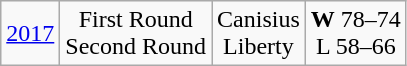<table class="wikitable">
<tr align="center">
<td><a href='#'>2017</a></td>
<td>First Round<br>Second Round</td>
<td>Canisius<br>Liberty</td>
<td><strong>W</strong> 78–74<br>L 58–66</td>
</tr>
</table>
